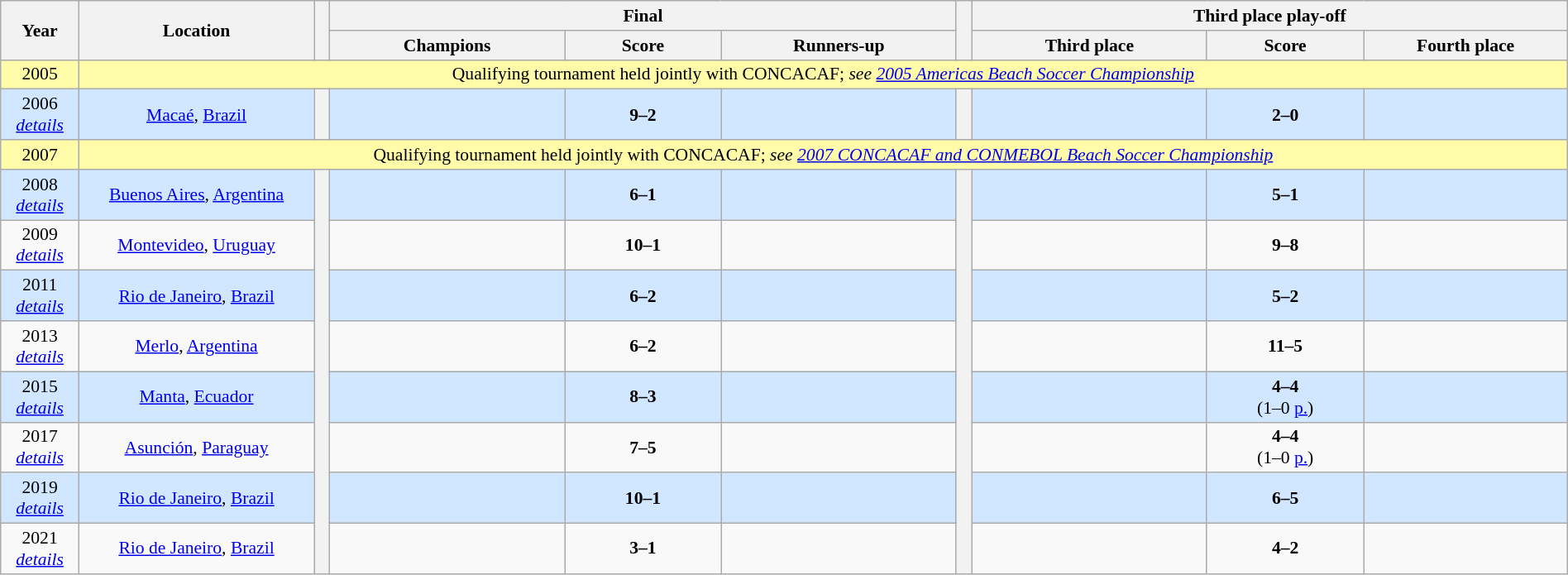<table class="wikitable" style="font-size: 90%; text-align: center; width: 100%;">
<tr>
<th rowspan=2 width="5%">Year</th>
<th rowspan=2 width="15%">Location</th>
<th width = 1% rowspan=2></th>
<th colspan=3>Final</th>
<th width = 1% rowspan=2></th>
<th colspan=3>Third place play-off</th>
</tr>
<tr>
<th width="15%">Champions</th>
<th width="10%">Score</th>
<th width="15%">Runners-up</th>
<th width="15%">Third place</th>
<th width="10%">Score</th>
<th width="15%">Fourth place</th>
</tr>
<tr bgcolor=#fffba8>
<td>2005</td>
<td colspan=10>Qualifying tournament held jointly with CONCACAF; <em>see <a href='#'>2005 Americas Beach Soccer Championship</a></em></td>
</tr>
<tr bgcolor=#D0E7FF>
<td>2006<br><em><a href='#'>details</a></em></td>
<td> <a href='#'>Macaé</a>, <a href='#'>Brazil</a></td>
<th width = 1% rowspan=1></th>
<td><strong></strong></td>
<td><strong>9–2</strong></td>
<td></td>
<th width = 1% rowspan=1></th>
<td></td>
<td><strong>2–0</strong></td>
<td></td>
</tr>
<tr bgcolor=#fffba8>
<td>2007</td>
<td colspan=10>Qualifying tournament held jointly with CONCACAF; <em>see <a href='#'>2007 CONCACAF and CONMEBOL Beach Soccer Championship</a></em></td>
</tr>
<tr bgcolor=#D0E7FF>
<td>2008<br><em><a href='#'>details</a></em></td>
<td> <a href='#'>Buenos Aires</a>, <a href='#'>Argentina</a></td>
<th width = 1% rowspan=10></th>
<td><strong></strong></td>
<td><strong>6–1</strong></td>
<td></td>
<th width = 1% rowspan=10></th>
<td></td>
<td><strong>5–1</strong></td>
<td></td>
</tr>
<tr>
<td>2009<br><em><a href='#'>details</a></em></td>
<td> <a href='#'>Montevideo</a>, <a href='#'>Uruguay</a></td>
<td><strong></strong></td>
<td><strong>10–1</strong></td>
<td></td>
<td></td>
<td><strong>9–8</strong></td>
<td></td>
</tr>
<tr bgcolor=#D0E7FF>
<td>2011<br><em><a href='#'>details</a></em></td>
<td> <a href='#'>Rio de Janeiro</a>, <a href='#'>Brazil</a></td>
<td><strong></strong></td>
<td><strong>6–2</strong></td>
<td></td>
<td></td>
<td><strong>5–2</strong></td>
<td></td>
</tr>
<tr>
<td>2013<br><em><a href='#'>details</a></em></td>
<td> <a href='#'>Merlo</a>, <a href='#'>Argentina</a></td>
<td><strong></strong></td>
<td><strong>6–2</strong></td>
<td></td>
<td></td>
<td><strong>11–5</strong></td>
<td></td>
</tr>
<tr bgcolor=#D0E7FF>
<td>2015<br><em><a href='#'>details</a></em></td>
<td> <a href='#'>Manta</a>, <a href='#'>Ecuador</a></td>
<td><strong></strong></td>
<td><strong>8–3</strong></td>
<td></td>
<td></td>
<td><strong>4–4 </strong><br>(1–0 <a href='#'>p.</a>)</td>
<td></td>
</tr>
<tr>
<td>2017<br><em><a href='#'>details</a></em></td>
<td> <a href='#'>Asunción</a>, <a href='#'>Paraguay</a></td>
<td><strong></strong></td>
<td><strong>7–5</strong></td>
<td></td>
<td></td>
<td><strong>4–4 </strong><br>(1–0 <a href='#'>p.</a>)</td>
<td></td>
</tr>
<tr bgcolor=#D0E7FF>
<td>2019<br><em><a href='#'>details</a></em></td>
<td> <a href='#'>Rio de Janeiro</a>, <a href='#'>Brazil</a></td>
<td><strong></strong></td>
<td><strong>10–1</strong></td>
<td></td>
<td></td>
<td><strong>6–5</strong></td>
<td></td>
</tr>
<tr>
<td>2021<br><em><a href='#'>details</a></em></td>
<td> <a href='#'>Rio de Janeiro</a>, <a href='#'>Brazil</a></td>
<td><strong></strong></td>
<td><strong>3–1</strong></td>
<td></td>
<td></td>
<td><strong>4–2</strong></td>
<td></td>
</tr>
</table>
